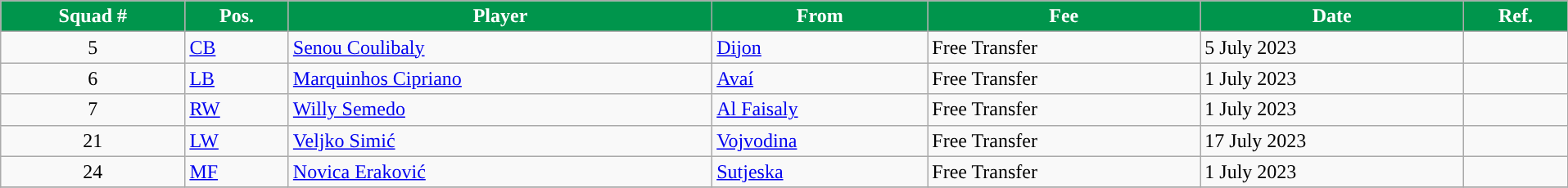<table class="wikitable sortable" style="width:101%; text-align:center; font-size:100%; text-align:left;">
<tr>
<th style="background:#00954C; color:#FFFFFF; ">Squad #</th>
<th style="background:#00954C; color:#FFFFFF; ">Pos.</th>
<th style="background:#00954C; color:#FFFFFF; ">Player</th>
<th style="background:#00954C; color:#FFFFFF; ">From</th>
<th style="background:#00954C; color:#FFFFFF; ">Fee</th>
<th style="background:#00954C; color:#FFFFFF; ">Date</th>
<th style="background:#00954C; color:#FFFFFF; ">Ref.</th>
</tr>
<tr>
<td align="center">5</td>
<td><a href='#'>CB</a></td>
<td> <a href='#'>Senou Coulibaly</a></td>
<td> <a href='#'>Dijon</a></td>
<td>Free Transfer</td>
<td>5 July 2023</td>
<td></td>
</tr>
<tr>
<td align="center">6</td>
<td><a href='#'>LB</a></td>
<td> <a href='#'>Marquinhos Cipriano</a></td>
<td> <a href='#'>Avaí</a></td>
<td>Free Transfer</td>
<td>1 July 2023</td>
<td></td>
</tr>
<tr>
<td align="center">7</td>
<td><a href='#'>RW</a></td>
<td> <a href='#'>Willy Semedo</a></td>
<td> <a href='#'>Al Faisaly</a></td>
<td>Free Transfer</td>
<td>1 July 2023</td>
<td></td>
</tr>
<tr>
<td align="center">21</td>
<td><a href='#'>LW</a></td>
<td> <a href='#'>Veljko Simić</a></td>
<td> <a href='#'>Vojvodina</a></td>
<td>Free Transfer</td>
<td>17 July 2023</td>
<td></td>
</tr>
<tr>
<td align="center">24</td>
<td><a href='#'>MF</a></td>
<td> <a href='#'>Novica Eraković</a></td>
<td> <a href='#'>Sutjeska</a></td>
<td>Free Transfer</td>
<td>1 July 2023</td>
<td></td>
</tr>
<tr>
</tr>
</table>
